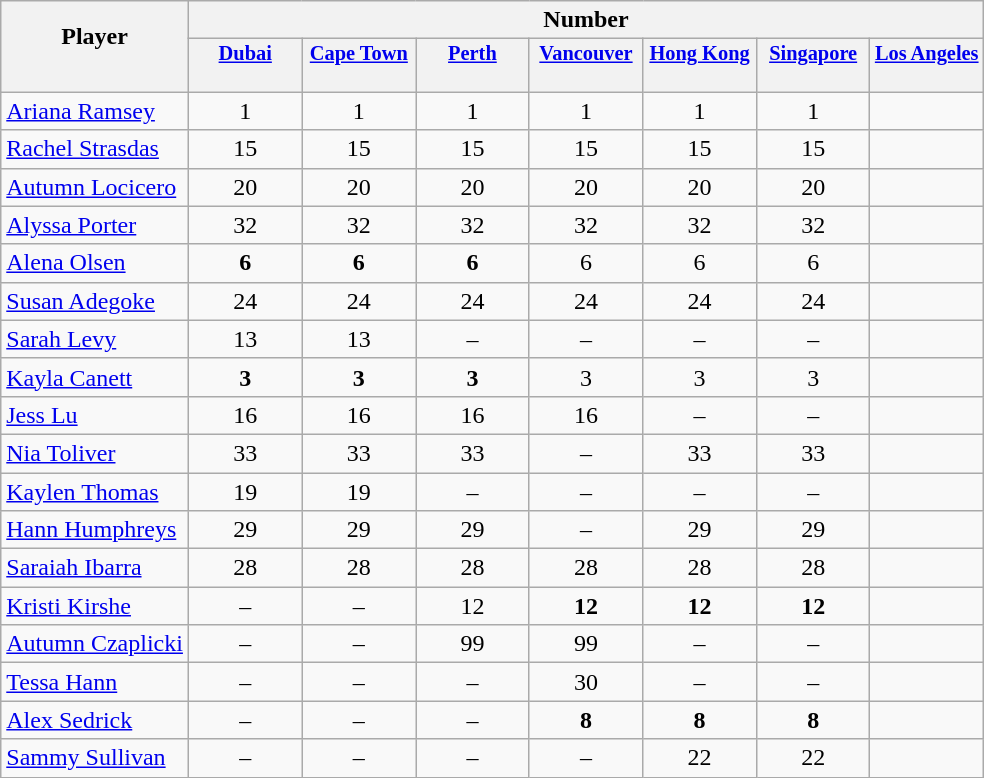<table class="wikitable sortable" style="text-align:center;">
<tr>
<th rowspan="2" style="border-bottom:0px;">Player</th>
<th colspan="7">Number</th>
</tr>
<tr>
<th valign="top" style="width:5.2em; border-bottom:0px; padding:2px; font-size:85%;"><a href='#'>Dubai</a></th>
<th valign="top" style="width:5.2em; border-bottom:0px; padding:2px; font-size:85%;"><a href='#'>Cape Town</a></th>
<th valign="top" style="width:5.2em; border-bottom:0px; padding:2px; font-size:85%;"><a href='#'>Perth</a></th>
<th valign="top" style="width:5.2em; border-bottom:0px; padding:2px; font-size:85%;"><a href='#'>Vancouver</a></th>
<th valign="top" style="width:5.2em; border-bottom:0px; padding:2px; font-size:85%;"><a href='#'>Hong Kong</a></th>
<th valign="top" style="width:5.2em; border-bottom:0px; padding:2px; font-size:85%;"><a href='#'>Singapore</a></th>
<th valign="top" style="width:5.2em; border-bottom:0px; padding:2px; font-size:85%;"><a href='#'>Los Angeles</a></th>
</tr>
<tr style="line-height:8px;">
<th style="border-top:0px;"> </th>
<th style="border-top:0px;"></th>
<th data-sort-type="number" style="border-top:0px;"></th>
<th data-sort-type="number" style="border-top:0px;"></th>
<th data-sort-type="number" style="border-top:0px;"></th>
<th data-sort-type="number" style="border-top:0px;"></th>
<th data-sort-type="number" style="border-top:0px;"></th>
<th data-sort-type="number" style="border-top:0px;"></th>
</tr>
<tr>
<td align="left"><a href='#'>Ariana Ramsey</a></td>
<td>1</td>
<td>1</td>
<td>1</td>
<td>1</td>
<td>1</td>
<td>1</td>
<td></td>
</tr>
<tr>
<td align="left"><a href='#'>Rachel Strasdas</a></td>
<td>15</td>
<td>15</td>
<td>15</td>
<td>15</td>
<td>15</td>
<td>15</td>
<td></td>
</tr>
<tr>
<td align="left"><a href='#'>Autumn Locicero</a></td>
<td>20</td>
<td>20</td>
<td>20</td>
<td>20</td>
<td>20</td>
<td>20</td>
<td></td>
</tr>
<tr>
<td align="left"><a href='#'>Alyssa Porter</a></td>
<td>32</td>
<td>32</td>
<td>32</td>
<td>32</td>
<td>32</td>
<td>32</td>
<td></td>
</tr>
<tr>
<td align="left"><a href='#'>Alena Olsen</a></td>
<td><strong>6</strong></td>
<td><strong>6</strong></td>
<td><strong>6</strong></td>
<td>6</td>
<td>6</td>
<td>6</td>
<td></td>
</tr>
<tr>
<td align="left"><a href='#'>Susan Adegoke</a></td>
<td>24</td>
<td>24</td>
<td>24</td>
<td>24</td>
<td>24</td>
<td>24</td>
<td></td>
</tr>
<tr>
<td align="left"><a href='#'>Sarah Levy</a></td>
<td>13</td>
<td>13</td>
<td>–</td>
<td>–</td>
<td>–</td>
<td>–</td>
<td></td>
</tr>
<tr>
<td align="left"><a href='#'>Kayla Canett</a></td>
<td><strong>3</strong></td>
<td><strong>3</strong></td>
<td><strong>3</strong></td>
<td>3</td>
<td>3</td>
<td>3</td>
<td></td>
</tr>
<tr>
<td align="left"><a href='#'>Jess Lu</a></td>
<td>16</td>
<td>16</td>
<td>16</td>
<td>16</td>
<td>–</td>
<td>–</td>
<td></td>
</tr>
<tr>
<td align="left"><a href='#'>Nia Toliver</a></td>
<td>33</td>
<td>33</td>
<td>33</td>
<td>–</td>
<td>33</td>
<td>33</td>
<td></td>
</tr>
<tr>
<td align="left"><a href='#'>Kaylen Thomas</a></td>
<td>19</td>
<td>19</td>
<td>–</td>
<td>–</td>
<td>–</td>
<td>–</td>
<td></td>
</tr>
<tr>
<td align="left"><a href='#'>Hann Humphreys</a></td>
<td>29</td>
<td>29</td>
<td>29</td>
<td>–</td>
<td>29</td>
<td>29</td>
<td></td>
</tr>
<tr>
<td align="left"><a href='#'>Saraiah Ibarra</a></td>
<td>28</td>
<td>28</td>
<td>28</td>
<td>28</td>
<td>28</td>
<td>28</td>
<td></td>
</tr>
<tr>
<td align="left"><a href='#'>Kristi Kirshe</a></td>
<td>–</td>
<td>–</td>
<td>12</td>
<td><strong>12</strong></td>
<td><strong>12</strong></td>
<td><strong>12</strong></td>
<td></td>
</tr>
<tr>
<td align="left"><a href='#'>Autumn Czaplicki</a></td>
<td>–</td>
<td>–</td>
<td>99</td>
<td>99</td>
<td>–</td>
<td>–</td>
<td></td>
</tr>
<tr>
<td align="left"><a href='#'>Tessa Hann</a></td>
<td>–</td>
<td>–</td>
<td>–</td>
<td>30</td>
<td>–</td>
<td>–</td>
<td></td>
</tr>
<tr>
<td align="left"><a href='#'>Alex Sedrick</a></td>
<td>–</td>
<td>–</td>
<td>–</td>
<td><strong>8</strong></td>
<td><strong>8</strong></td>
<td><strong>8</strong></td>
<td></td>
</tr>
<tr>
<td align="left"><a href='#'>Sammy Sullivan</a></td>
<td>–</td>
<td>–</td>
<td>–</td>
<td>–</td>
<td>22</td>
<td>22</td>
<td></td>
</tr>
</table>
